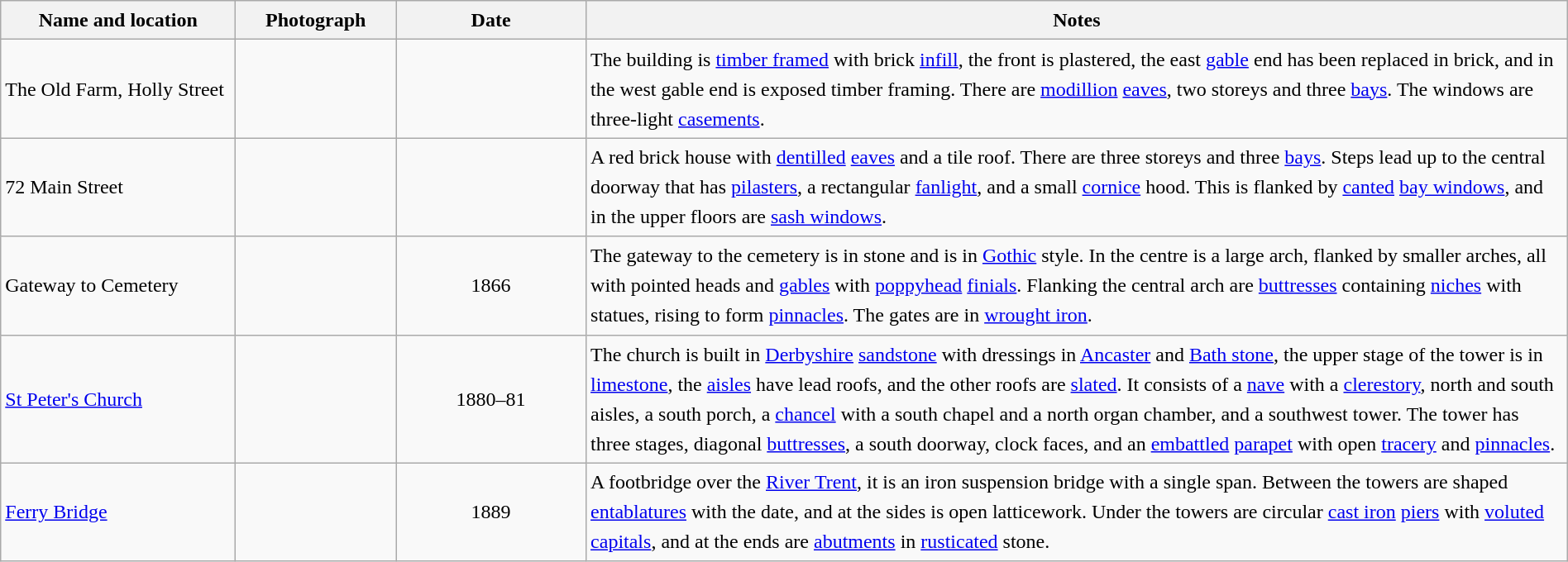<table class="wikitable sortable plainrowheaders" style="width:100%;border:0px;text-align:left;line-height:150%;">
<tr>
<th scope="col"  style="width:150px">Name and location</th>
<th scope="col"  style="width:100px" class="unsortable">Photograph</th>
<th scope="col"  style="width:120px">Date</th>
<th scope="col"  style="width:650px" class="unsortable">Notes</th>
</tr>
<tr>
<td>The Old Farm, Holly Street<br><small></small></td>
<td></td>
<td align="center"></td>
<td>The building is <a href='#'>timber framed</a> with brick <a href='#'>infill</a>, the front is plastered, the east <a href='#'>gable</a> end has been replaced in brick, and in the west gable end is exposed timber framing.  There are <a href='#'>modillion</a> <a href='#'>eaves</a>, two storeys and three <a href='#'>bays</a>.  The windows are three-light <a href='#'>casements</a>.</td>
</tr>
<tr>
<td>72 Main Street<br><small></small></td>
<td></td>
<td align="center"></td>
<td>A red brick house with <a href='#'>dentilled</a> <a href='#'>eaves</a> and a tile roof.  There are three storeys and three <a href='#'>bays</a>.  Steps lead up to the central doorway that has <a href='#'>pilasters</a>, a rectangular <a href='#'>fanlight</a>, and a small <a href='#'>cornice</a> hood.  This is flanked by <a href='#'>canted</a> <a href='#'>bay windows</a>, and in the upper floors are <a href='#'>sash windows</a>.</td>
</tr>
<tr>
<td>Gateway to Cemetery<br><small></small></td>
<td></td>
<td align="center">1866</td>
<td>The gateway to the cemetery is in stone and is in <a href='#'>Gothic</a> style.  In the centre is a large arch, flanked by smaller arches, all with pointed heads and <a href='#'>gables</a> with <a href='#'>poppyhead</a> <a href='#'>finials</a>.  Flanking the central arch are <a href='#'>buttresses</a> containing <a href='#'>niches</a> with statues, rising to form <a href='#'>pinnacles</a>.  The gates are in <a href='#'>wrought iron</a>.</td>
</tr>
<tr>
<td><a href='#'>St Peter's Church</a><br><small></small></td>
<td></td>
<td align="center">1880–81</td>
<td>The church is built in <a href='#'>Derbyshire</a> <a href='#'>sandstone</a> with dressings in <a href='#'>Ancaster</a> and <a href='#'>Bath stone</a>, the upper stage of the tower is in <a href='#'>limestone</a>, the <a href='#'>aisles</a> have lead roofs, and the other roofs are <a href='#'>slated</a>.  It consists of a <a href='#'>nave</a> with a <a href='#'>clerestory</a>, north and south aisles, a south porch, a <a href='#'>chancel</a> with a south chapel and a north organ chamber, and a southwest tower.  The tower has three stages, diagonal <a href='#'>buttresses</a>, a south doorway, clock faces, and an <a href='#'>embattled</a> <a href='#'>parapet</a> with open <a href='#'>tracery</a> and <a href='#'>pinnacles</a>.</td>
</tr>
<tr>
<td><a href='#'>Ferry Bridge</a><br><small></small></td>
<td></td>
<td align="center">1889</td>
<td>A footbridge over the <a href='#'>River Trent</a>, it is an iron suspension bridge with a single span.  Between the towers are shaped <a href='#'>entablatures</a> with the date, and at the sides is open latticework.  Under the towers are circular <a href='#'>cast iron</a> <a href='#'>piers</a> with <a href='#'>voluted</a> <a href='#'>capitals</a>, and at the ends are <a href='#'>abutments</a> in <a href='#'>rusticated</a> stone.</td>
</tr>
<tr>
</tr>
</table>
